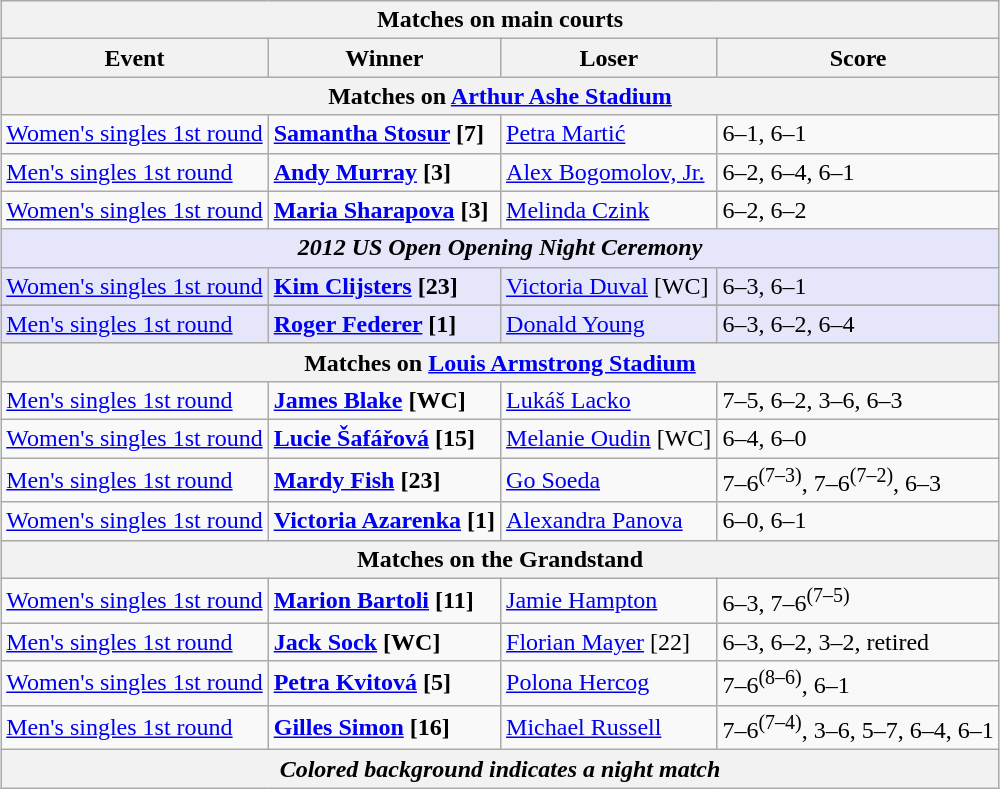<table class="wikitable collapsible uncollapsed" style=margin:auto>
<tr>
<th colspan=4><strong>Matches on main courts</strong></th>
</tr>
<tr>
<th>Event</th>
<th>Winner</th>
<th>Loser</th>
<th>Score</th>
</tr>
<tr>
<th colspan=4><strong>Matches on <a href='#'>Arthur Ashe Stadium</a></strong></th>
</tr>
<tr>
<td><a href='#'>Women's singles 1st round</a></td>
<td> <strong><a href='#'>Samantha Stosur</a> [7]</strong></td>
<td> <a href='#'>Petra Martić</a></td>
<td>6–1, 6–1</td>
</tr>
<tr>
<td><a href='#'>Men's singles 1st round</a></td>
<td> <strong><a href='#'>Andy Murray</a> [3]</strong></td>
<td> <a href='#'>Alex Bogomolov, Jr.</a></td>
<td>6–2, 6–4, 6–1</td>
</tr>
<tr>
<td><a href='#'>Women's singles 1st round</a></td>
<td> <strong><a href='#'>Maria Sharapova</a> [3]</strong></td>
<td> <a href='#'>Melinda Czink</a></td>
<td>6–2, 6–2</td>
</tr>
<tr bgcolor=lavender>
<td align="center" colspan="4"><strong><em>2012 US Open Opening Night Ceremony</em></strong></td>
</tr>
<tr bgcolor=lavender>
<td><a href='#'>Women's singles 1st round</a></td>
<td> <strong><a href='#'>Kim Clijsters</a> [23]</strong></td>
<td> <a href='#'>Victoria Duval</a> [WC]</td>
<td>6–3, 6–1</td>
</tr>
<tr>
</tr>
<tr bgcolor=lavender>
<td><a href='#'>Men's singles 1st round</a></td>
<td> <strong><a href='#'>Roger Federer</a> [1]</strong></td>
<td> <a href='#'>Donald Young</a></td>
<td>6–3, 6–2, 6–4</td>
</tr>
<tr>
<th colspan=4><strong>Matches on <a href='#'>Louis Armstrong Stadium</a></strong></th>
</tr>
<tr>
<td><a href='#'>Men's singles 1st round</a></td>
<td> <strong><a href='#'>James Blake</a> [WC]</strong></td>
<td> <a href='#'>Lukáš Lacko</a></td>
<td>7–5, 6–2, 3–6, 6–3</td>
</tr>
<tr>
<td><a href='#'>Women's singles 1st round</a></td>
<td> <strong><a href='#'>Lucie Šafářová</a> [15]</strong></td>
<td> <a href='#'>Melanie Oudin</a> [WC]</td>
<td>6–4, 6–0</td>
</tr>
<tr>
<td><a href='#'>Men's singles 1st round</a></td>
<td> <strong><a href='#'>Mardy Fish</a> [23]</strong></td>
<td> <a href='#'>Go Soeda</a></td>
<td>7–6<sup>(7–3)</sup>, 7–6<sup>(7–2)</sup>, 6–3</td>
</tr>
<tr>
<td><a href='#'>Women's singles 1st round</a></td>
<td> <strong><a href='#'>Victoria Azarenka</a> [1]</strong></td>
<td> <a href='#'>Alexandra Panova</a></td>
<td>6–0, 6–1</td>
</tr>
<tr>
<th colspan=4><strong>Matches on the Grandstand</strong></th>
</tr>
<tr>
<td><a href='#'>Women's singles 1st round</a></td>
<td> <strong><a href='#'>Marion Bartoli</a> [11]</strong></td>
<td> <a href='#'>Jamie Hampton</a></td>
<td>6–3, 7–6<sup>(7–5)</sup></td>
</tr>
<tr>
<td><a href='#'>Men's singles 1st round</a></td>
<td> <strong><a href='#'>Jack Sock</a> [WC]</strong></td>
<td> <a href='#'>Florian Mayer</a> [22]</td>
<td>6–3, 6–2, 3–2, retired</td>
</tr>
<tr>
<td><a href='#'>Women's singles 1st round</a></td>
<td> <strong><a href='#'>Petra Kvitová</a> [5]</strong></td>
<td> <a href='#'>Polona Hercog</a></td>
<td>7–6<sup>(8–6)</sup>, 6–1</td>
</tr>
<tr>
<td><a href='#'>Men's singles 1st round</a></td>
<td> <strong><a href='#'>Gilles Simon</a> [16]</strong></td>
<td> <a href='#'>Michael Russell</a></td>
<td>7–6<sup>(7–4)</sup>, 3–6, 5–7, 6–4, 6–1</td>
</tr>
<tr>
<th colspan=4><em>Colored background indicates a night match</em></th>
</tr>
</table>
